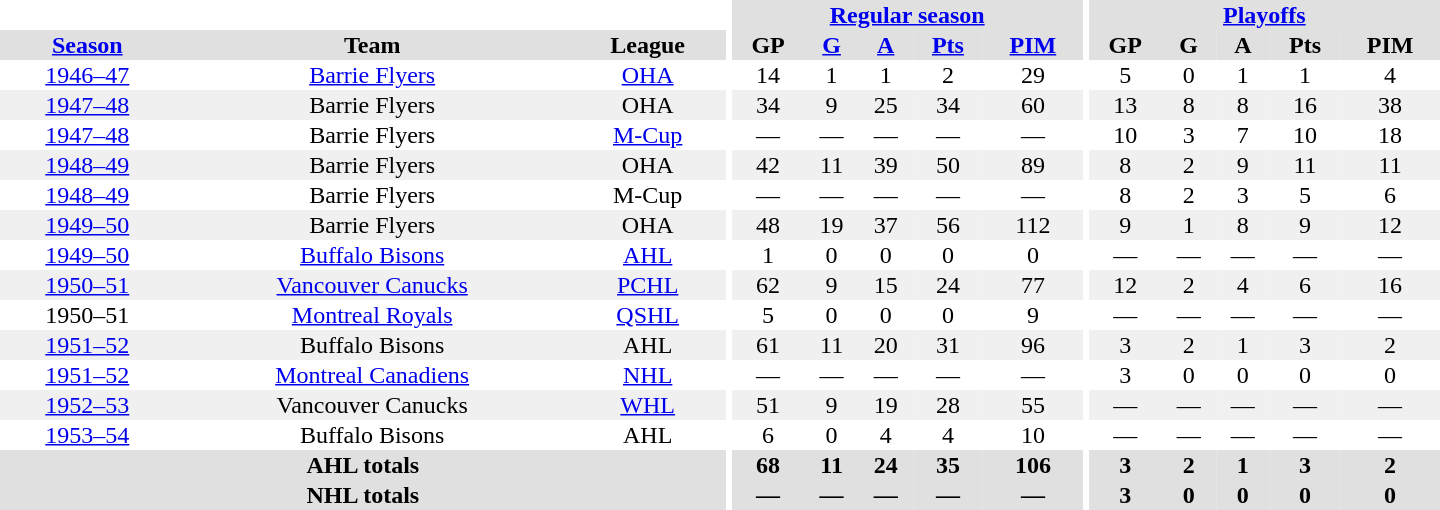<table border="0" cellpadding="1" cellspacing="0" style="text-align:center; width:60em">
<tr bgcolor="#e0e0e0">
<th colspan="3" bgcolor="#ffffff"></th>
<th rowspan="100" bgcolor="#ffffff"></th>
<th colspan="5"><a href='#'>Regular season</a></th>
<th rowspan="100" bgcolor="#ffffff"></th>
<th colspan="5"><a href='#'>Playoffs</a></th>
</tr>
<tr bgcolor="#e0e0e0">
<th><a href='#'>Season</a></th>
<th>Team</th>
<th>League</th>
<th>GP</th>
<th><a href='#'>G</a></th>
<th><a href='#'>A</a></th>
<th><a href='#'>Pts</a></th>
<th><a href='#'>PIM</a></th>
<th>GP</th>
<th>G</th>
<th>A</th>
<th>Pts</th>
<th>PIM</th>
</tr>
<tr>
<td><a href='#'>1946–47</a></td>
<td><a href='#'>Barrie Flyers</a></td>
<td><a href='#'>OHA</a></td>
<td>14</td>
<td>1</td>
<td>1</td>
<td>2</td>
<td>29</td>
<td>5</td>
<td>0</td>
<td>1</td>
<td>1</td>
<td>4</td>
</tr>
<tr bgcolor="#f0f0f0">
<td><a href='#'>1947–48</a></td>
<td>Barrie Flyers</td>
<td>OHA</td>
<td>34</td>
<td>9</td>
<td>25</td>
<td>34</td>
<td>60</td>
<td>13</td>
<td>8</td>
<td>8</td>
<td>16</td>
<td>38</td>
</tr>
<tr>
<td><a href='#'>1947–48</a></td>
<td>Barrie Flyers</td>
<td><a href='#'>M-Cup</a></td>
<td>—</td>
<td>—</td>
<td>—</td>
<td>—</td>
<td>—</td>
<td>10</td>
<td>3</td>
<td>7</td>
<td>10</td>
<td>18</td>
</tr>
<tr bgcolor="#f0f0f0">
<td><a href='#'>1948–49</a></td>
<td>Barrie Flyers</td>
<td>OHA</td>
<td>42</td>
<td>11</td>
<td>39</td>
<td>50</td>
<td>89</td>
<td>8</td>
<td>2</td>
<td>9</td>
<td>11</td>
<td>11</td>
</tr>
<tr>
<td><a href='#'>1948–49</a></td>
<td>Barrie Flyers</td>
<td>M-Cup</td>
<td>—</td>
<td>—</td>
<td>—</td>
<td>—</td>
<td>—</td>
<td>8</td>
<td>2</td>
<td>3</td>
<td>5</td>
<td>6</td>
</tr>
<tr bgcolor="#f0f0f0">
<td><a href='#'>1949–50</a></td>
<td>Barrie Flyers</td>
<td>OHA</td>
<td>48</td>
<td>19</td>
<td>37</td>
<td>56</td>
<td>112</td>
<td>9</td>
<td>1</td>
<td>8</td>
<td>9</td>
<td>12</td>
</tr>
<tr>
<td><a href='#'>1949–50</a></td>
<td><a href='#'>Buffalo Bisons</a></td>
<td><a href='#'>AHL</a></td>
<td>1</td>
<td>0</td>
<td>0</td>
<td>0</td>
<td>0</td>
<td>—</td>
<td>—</td>
<td>—</td>
<td>—</td>
<td>—</td>
</tr>
<tr bgcolor="#f0f0f0">
<td><a href='#'>1950–51</a></td>
<td><a href='#'>Vancouver Canucks</a></td>
<td><a href='#'>PCHL</a></td>
<td>62</td>
<td>9</td>
<td>15</td>
<td>24</td>
<td>77</td>
<td>12</td>
<td>2</td>
<td>4</td>
<td>6</td>
<td>16</td>
</tr>
<tr>
<td>1950–51</td>
<td><a href='#'>Montreal Royals</a></td>
<td><a href='#'>QSHL</a></td>
<td>5</td>
<td>0</td>
<td>0</td>
<td>0</td>
<td>9</td>
<td>—</td>
<td>—</td>
<td>—</td>
<td>—</td>
<td>—</td>
</tr>
<tr bgcolor="#f0f0f0">
<td><a href='#'>1951–52</a></td>
<td>Buffalo Bisons</td>
<td>AHL</td>
<td>61</td>
<td>11</td>
<td>20</td>
<td>31</td>
<td>96</td>
<td>3</td>
<td>2</td>
<td>1</td>
<td>3</td>
<td>2</td>
</tr>
<tr>
<td><a href='#'>1951–52</a></td>
<td><a href='#'>Montreal Canadiens</a></td>
<td><a href='#'>NHL</a></td>
<td>—</td>
<td>—</td>
<td>—</td>
<td>—</td>
<td>—</td>
<td>3</td>
<td>0</td>
<td>0</td>
<td>0</td>
<td>0</td>
</tr>
<tr bgcolor="#f0f0f0">
<td><a href='#'>1952–53</a></td>
<td>Vancouver Canucks</td>
<td><a href='#'>WHL</a></td>
<td>51</td>
<td>9</td>
<td>19</td>
<td>28</td>
<td>55</td>
<td>—</td>
<td>—</td>
<td>—</td>
<td>—</td>
<td>—</td>
</tr>
<tr>
<td><a href='#'>1953–54</a></td>
<td>Buffalo Bisons</td>
<td>AHL</td>
<td>6</td>
<td>0</td>
<td>4</td>
<td>4</td>
<td>10</td>
<td>—</td>
<td>—</td>
<td>—</td>
<td>—</td>
<td>—</td>
</tr>
<tr bgcolor="#e0e0e0">
<th colspan="3">AHL totals</th>
<th>68</th>
<th>11</th>
<th>24</th>
<th>35</th>
<th>106</th>
<th>3</th>
<th>2</th>
<th>1</th>
<th>3</th>
<th>2</th>
</tr>
<tr bgcolor="#e0e0e0">
<th colspan="3">NHL totals</th>
<th>—</th>
<th>—</th>
<th>—</th>
<th>—</th>
<th>—</th>
<th>3</th>
<th>0</th>
<th>0</th>
<th>0</th>
<th>0</th>
</tr>
</table>
